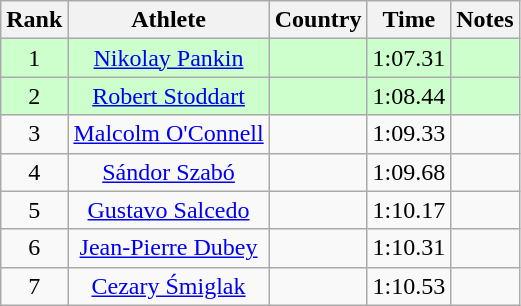<table class="wikitable sortable" style="text-align:center">
<tr>
<th>Rank</th>
<th>Athlete</th>
<th>Country</th>
<th>Time</th>
<th>Notes</th>
</tr>
<tr bgcolor=ccffcc>
<td>1</td>
<td><a href='#'>Nikolay Pankin</a></td>
<td align=left></td>
<td>1:07.31</td>
<td></td>
</tr>
<tr bgcolor=ccffcc>
<td>2</td>
<td><a href='#'>Robert Stoddart</a></td>
<td align=left></td>
<td>1:08.44</td>
<td></td>
</tr>
<tr>
<td>3</td>
<td><a href='#'>Malcolm O'Connell</a></td>
<td align=left></td>
<td>1:09.33</td>
<td></td>
</tr>
<tr>
<td>4</td>
<td><a href='#'>Sándor Szabó</a></td>
<td align=left></td>
<td>1:09.68</td>
<td></td>
</tr>
<tr>
<td>5</td>
<td><a href='#'>Gustavo Salcedo</a></td>
<td align=left></td>
<td>1:10.17</td>
<td></td>
</tr>
<tr>
<td>6</td>
<td><a href='#'>Jean-Pierre Dubey</a></td>
<td align=left></td>
<td>1:10.31</td>
<td></td>
</tr>
<tr>
<td>7</td>
<td><a href='#'>Cezary Śmiglak</a></td>
<td align=left></td>
<td>1:10.53</td>
<td></td>
</tr>
</table>
